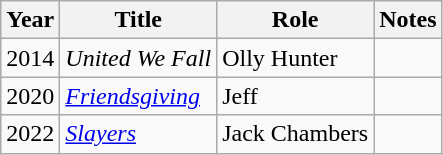<table class="wikitable">
<tr>
<th>Year</th>
<th>Title</th>
<th>Role</th>
<th>Notes</th>
</tr>
<tr>
<td>2014</td>
<td><em>United We Fall</em></td>
<td>Olly Hunter</td>
<td></td>
</tr>
<tr>
<td>2020</td>
<td><em><a href='#'>Friendsgiving</a></em></td>
<td>Jeff</td>
<td></td>
</tr>
<tr>
<td>2022</td>
<td><em><a href='#'>Slayers</a></em></td>
<td>Jack Chambers</td>
<td></td>
</tr>
</table>
